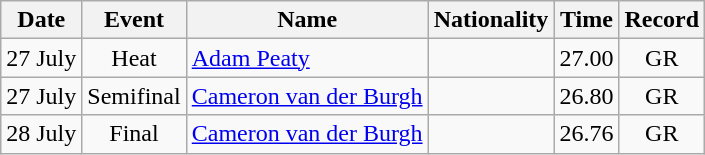<table class=wikitable style=text-align:center>
<tr>
<th>Date</th>
<th>Event</th>
<th>Name</th>
<th>Nationality</th>
<th>Time</th>
<th>Record</th>
</tr>
<tr>
<td>27 July</td>
<td>Heat</td>
<td align=left><a href='#'>Adam Peaty</a></td>
<td align=left></td>
<td>27.00</td>
<td>GR</td>
</tr>
<tr>
<td>27 July</td>
<td>Semifinal</td>
<td align=left><a href='#'>Cameron van der Burgh</a></td>
<td align=left></td>
<td>26.80</td>
<td>GR</td>
</tr>
<tr>
<td>28 July</td>
<td>Final</td>
<td align=left><a href='#'>Cameron van der Burgh</a></td>
<td align=left></td>
<td>26.76</td>
<td>GR</td>
</tr>
</table>
